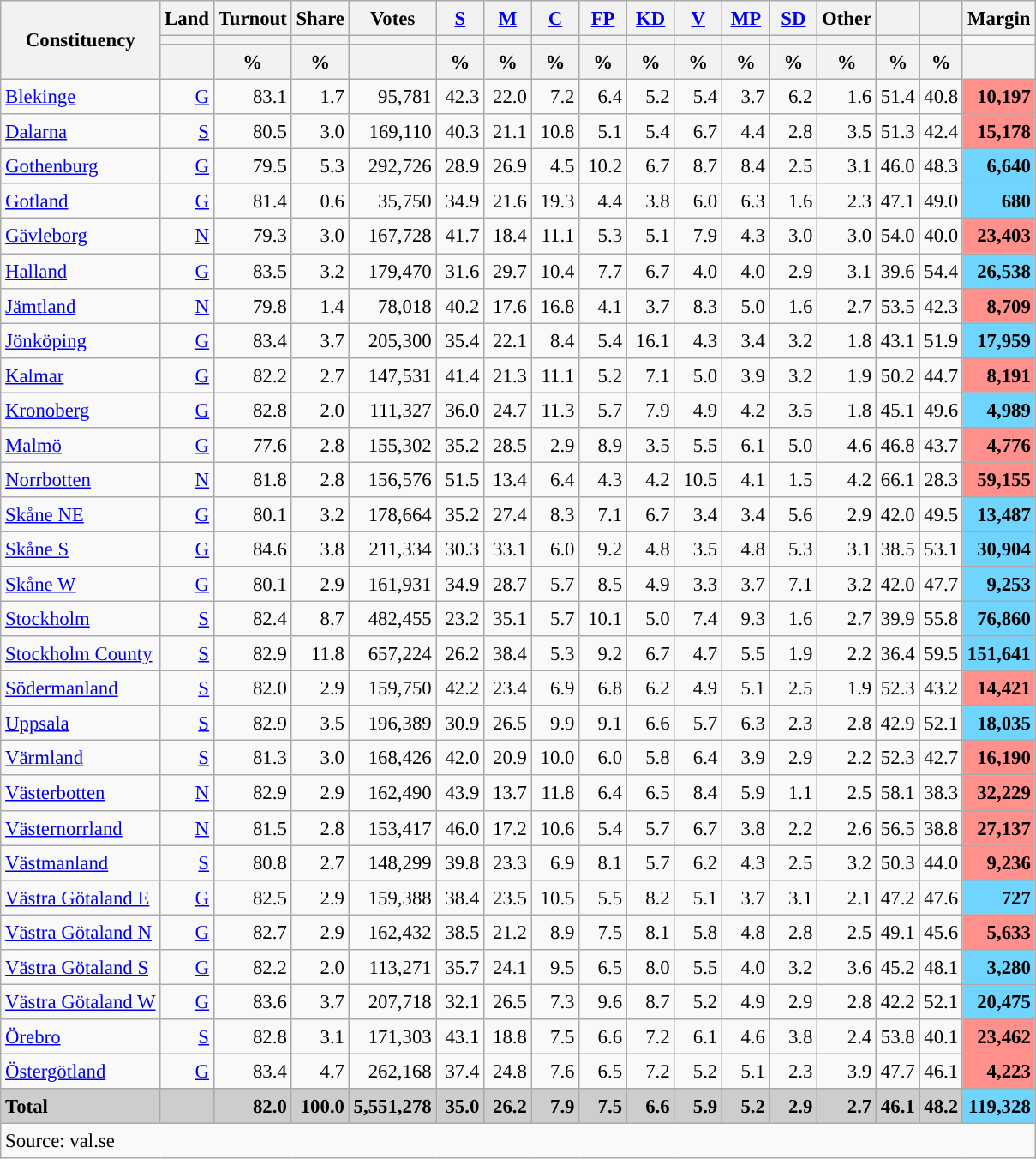<table class="wikitable sortable" style="text-align:right; font-size:95%; line-height:20px;">
<tr>
<th rowspan="3">Constituency</th>
<th>Land</th>
<th>Turnout</th>
<th>Share</th>
<th>Votes</th>
<th width="30px" class="unsortable"><a href='#'>S</a></th>
<th width="30px" class="unsortable"><a href='#'>M</a></th>
<th width="30px" class="unsortable"><a href='#'>C</a></th>
<th width="30px" class="unsortable"><a href='#'>FP</a></th>
<th width="30px" class="unsortable"><a href='#'>KD</a></th>
<th width="30px" class="unsortable"><a href='#'>V</a></th>
<th width="30px" class="unsortable"><a href='#'>MP</a></th>
<th width="30px" class="unsortable"><a href='#'>SD</a></th>
<th width="30px" class="unsortable">Other</th>
<th></th>
<th></th>
<th>Margin</th>
</tr>
<tr>
<th></th>
<th></th>
<th></th>
<th></th>
<th style="background:"></th>
<th style="background:"></th>
<th style="background:"></th>
<th style="background:"></th>
<th style="background:"></th>
<th style="background:"></th>
<th style="background:"></th>
<th style="background:"></th>
<th style="background:"></th>
<th style="background:"></th>
<th style="background:"></th>
</tr>
<tr>
<th></th>
<th data-sort-type="number">%</th>
<th data-sort-type="number">%</th>
<th></th>
<th data-sort-type="number">%</th>
<th data-sort-type="number">%</th>
<th data-sort-type="number">%</th>
<th data-sort-type="number">%</th>
<th data-sort-type="number">%</th>
<th data-sort-type="number">%</th>
<th data-sort-type="number">%</th>
<th data-sort-type="number">%</th>
<th data-sort-type="number">%</th>
<th data-sort-type="number">%</th>
<th data-sort-type="number">%</th>
<th data-sort-type="number"></th>
</tr>
<tr>
<td align=left><a href='#'>Blekinge</a></td>
<td><a href='#'>G</a></td>
<td>83.1</td>
<td>1.7</td>
<td>95,781</td>
<td>42.3</td>
<td>22.0</td>
<td>7.2</td>
<td>6.4</td>
<td>5.2</td>
<td>5.4</td>
<td>3.7</td>
<td>6.2</td>
<td>1.6</td>
<td>51.4</td>
<td>40.8</td>
<td bgcolor=#ff908c><strong>10,197</strong></td>
</tr>
<tr>
<td align=left><a href='#'>Dalarna</a></td>
<td><a href='#'>S</a></td>
<td>80.5</td>
<td>3.0</td>
<td>169,110</td>
<td>40.3</td>
<td>21.1</td>
<td>10.8</td>
<td>5.1</td>
<td>5.4</td>
<td>6.7</td>
<td>4.4</td>
<td>2.8</td>
<td>3.5</td>
<td>51.3</td>
<td>42.4</td>
<td bgcolor=#ff908c><strong>15,178</strong></td>
</tr>
<tr>
<td align=left><a href='#'>Gothenburg</a></td>
<td><a href='#'>G</a></td>
<td>79.5</td>
<td>5.3</td>
<td>292,726</td>
<td>28.9</td>
<td>26.9</td>
<td>4.5</td>
<td>10.2</td>
<td>6.7</td>
<td>8.7</td>
<td>8.4</td>
<td>2.5</td>
<td>3.1</td>
<td>46.0</td>
<td>48.3</td>
<td bgcolor=#6fd5fe><strong>6,640</strong></td>
</tr>
<tr>
<td align=left><a href='#'>Gotland</a></td>
<td><a href='#'>G</a></td>
<td>81.4</td>
<td>0.6</td>
<td>35,750</td>
<td>34.9</td>
<td>21.6</td>
<td>19.3</td>
<td>4.4</td>
<td>3.8</td>
<td>6.0</td>
<td>6.3</td>
<td>1.6</td>
<td>2.3</td>
<td>47.1</td>
<td>49.0</td>
<td bgcolor=#6fd5fe><strong>680</strong></td>
</tr>
<tr>
<td align=left><a href='#'>Gävleborg</a></td>
<td><a href='#'>N</a></td>
<td>79.3</td>
<td>3.0</td>
<td>167,728</td>
<td>41.7</td>
<td>18.4</td>
<td>11.1</td>
<td>5.3</td>
<td>5.1</td>
<td>7.9</td>
<td>4.3</td>
<td>3.0</td>
<td>3.0</td>
<td>54.0</td>
<td>40.0</td>
<td bgcolor=#ff908c><strong>23,403</strong></td>
</tr>
<tr>
<td align=left><a href='#'>Halland</a></td>
<td><a href='#'>G</a></td>
<td>83.5</td>
<td>3.2</td>
<td>179,470</td>
<td>31.6</td>
<td>29.7</td>
<td>10.4</td>
<td>7.7</td>
<td>6.7</td>
<td>4.0</td>
<td>4.0</td>
<td>2.9</td>
<td>3.1</td>
<td>39.6</td>
<td>54.4</td>
<td bgcolor=#6fd5fe><strong>26,538</strong></td>
</tr>
<tr>
<td align=left><a href='#'>Jämtland</a></td>
<td><a href='#'>N</a></td>
<td>79.8</td>
<td>1.4</td>
<td>78,018</td>
<td>40.2</td>
<td>17.6</td>
<td>16.8</td>
<td>4.1</td>
<td>3.7</td>
<td>8.3</td>
<td>5.0</td>
<td>1.6</td>
<td>2.7</td>
<td>53.5</td>
<td>42.3</td>
<td bgcolor=#ff908c><strong>8,709</strong></td>
</tr>
<tr>
<td align=left><a href='#'>Jönköping</a></td>
<td><a href='#'>G</a></td>
<td>83.4</td>
<td>3.7</td>
<td>205,300</td>
<td>35.4</td>
<td>22.1</td>
<td>8.4</td>
<td>5.4</td>
<td>16.1</td>
<td>4.3</td>
<td>3.4</td>
<td>3.2</td>
<td>1.8</td>
<td>43.1</td>
<td>51.9</td>
<td bgcolor=#6fd5fe><strong>17,959</strong></td>
</tr>
<tr>
<td align=left><a href='#'>Kalmar</a></td>
<td><a href='#'>G</a></td>
<td>82.2</td>
<td>2.7</td>
<td>147,531</td>
<td>41.4</td>
<td>21.3</td>
<td>11.1</td>
<td>5.2</td>
<td>7.1</td>
<td>5.0</td>
<td>3.9</td>
<td>3.2</td>
<td>1.9</td>
<td>50.2</td>
<td>44.7</td>
<td bgcolor=#ff908c><strong>8,191</strong></td>
</tr>
<tr>
<td align=left><a href='#'>Kronoberg</a></td>
<td><a href='#'>G</a></td>
<td>82.8</td>
<td>2.0</td>
<td>111,327</td>
<td>36.0</td>
<td>24.7</td>
<td>11.3</td>
<td>5.7</td>
<td>7.9</td>
<td>4.9</td>
<td>4.2</td>
<td>3.5</td>
<td>1.8</td>
<td>45.1</td>
<td>49.6</td>
<td bgcolor=#6fd5fe><strong>4,989</strong></td>
</tr>
<tr>
<td align=left><a href='#'>Malmö</a></td>
<td><a href='#'>G</a></td>
<td>77.6</td>
<td>2.8</td>
<td>155,302</td>
<td>35.2</td>
<td>28.5</td>
<td>2.9</td>
<td>8.9</td>
<td>3.5</td>
<td>5.5</td>
<td>6.1</td>
<td>5.0</td>
<td>4.6</td>
<td>46.8</td>
<td>43.7</td>
<td bgcolor=#ff908c><strong>4,776</strong></td>
</tr>
<tr>
<td align=left><a href='#'>Norrbotten</a></td>
<td><a href='#'>N</a></td>
<td>81.8</td>
<td>2.8</td>
<td>156,576</td>
<td>51.5</td>
<td>13.4</td>
<td>6.4</td>
<td>4.3</td>
<td>4.2</td>
<td>10.5</td>
<td>4.1</td>
<td>1.5</td>
<td>4.2</td>
<td>66.1</td>
<td>28.3</td>
<td bgcolor=#ff908c><strong>59,155</strong></td>
</tr>
<tr>
<td align=left><a href='#'>Skåne NE</a></td>
<td><a href='#'>G</a></td>
<td>80.1</td>
<td>3.2</td>
<td>178,664</td>
<td>35.2</td>
<td>27.4</td>
<td>8.3</td>
<td>7.1</td>
<td>6.7</td>
<td>3.4</td>
<td>3.4</td>
<td>5.6</td>
<td>2.9</td>
<td>42.0</td>
<td>49.5</td>
<td bgcolor=#6fd5fe><strong>13,487</strong></td>
</tr>
<tr>
<td align=left><a href='#'>Skåne S</a></td>
<td><a href='#'>G</a></td>
<td>84.6</td>
<td>3.8</td>
<td>211,334</td>
<td>30.3</td>
<td>33.1</td>
<td>6.0</td>
<td>9.2</td>
<td>4.8</td>
<td>3.5</td>
<td>4.8</td>
<td>5.3</td>
<td>3.1</td>
<td>38.5</td>
<td>53.1</td>
<td bgcolor=#6fd5fe><strong>30,904</strong></td>
</tr>
<tr>
<td align=left><a href='#'>Skåne W</a></td>
<td><a href='#'>G</a></td>
<td>80.1</td>
<td>2.9</td>
<td>161,931</td>
<td>34.9</td>
<td>28.7</td>
<td>5.7</td>
<td>8.5</td>
<td>4.9</td>
<td>3.3</td>
<td>3.7</td>
<td>7.1</td>
<td>3.2</td>
<td>42.0</td>
<td>47.7</td>
<td bgcolor=#6fd5fe><strong>9,253</strong></td>
</tr>
<tr>
<td align=left><a href='#'>Stockholm</a></td>
<td><a href='#'>S</a></td>
<td>82.4</td>
<td>8.7</td>
<td>482,455</td>
<td>23.2</td>
<td>35.1</td>
<td>5.7</td>
<td>10.1</td>
<td>5.0</td>
<td>7.4</td>
<td>9.3</td>
<td>1.6</td>
<td>2.7</td>
<td>39.9</td>
<td>55.8</td>
<td bgcolor=#6fd5fe><strong>76,860</strong></td>
</tr>
<tr>
<td align=left><a href='#'>Stockholm County</a></td>
<td><a href='#'>S</a></td>
<td>82.9</td>
<td>11.8</td>
<td>657,224</td>
<td>26.2</td>
<td>38.4</td>
<td>5.3</td>
<td>9.2</td>
<td>6.7</td>
<td>4.7</td>
<td>5.5</td>
<td>1.9</td>
<td>2.2</td>
<td>36.4</td>
<td>59.5</td>
<td bgcolor=#6fd5fe><strong>151,641</strong></td>
</tr>
<tr>
<td align=left><a href='#'>Södermanland</a></td>
<td><a href='#'>S</a></td>
<td>82.0</td>
<td>2.9</td>
<td>159,750</td>
<td>42.2</td>
<td>23.4</td>
<td>6.9</td>
<td>6.8</td>
<td>6.2</td>
<td>4.9</td>
<td>5.1</td>
<td>2.5</td>
<td>1.9</td>
<td>52.3</td>
<td>43.2</td>
<td bgcolor=#ff908c><strong>14,421</strong></td>
</tr>
<tr>
<td align=left><a href='#'>Uppsala</a></td>
<td><a href='#'>S</a></td>
<td>82.9</td>
<td>3.5</td>
<td>196,389</td>
<td>30.9</td>
<td>26.5</td>
<td>9.9</td>
<td>9.1</td>
<td>6.6</td>
<td>5.7</td>
<td>6.3</td>
<td>2.3</td>
<td>2.8</td>
<td>42.9</td>
<td>52.1</td>
<td bgcolor=#6fd5fe><strong>18,035</strong></td>
</tr>
<tr>
<td align=left><a href='#'>Värmland</a></td>
<td><a href='#'>S</a></td>
<td>81.3</td>
<td>3.0</td>
<td>168,426</td>
<td>42.0</td>
<td>20.9</td>
<td>10.0</td>
<td>6.0</td>
<td>5.8</td>
<td>6.4</td>
<td>3.9</td>
<td>2.9</td>
<td>2.2</td>
<td>52.3</td>
<td>42.7</td>
<td bgcolor=#ff908c><strong>16,190</strong></td>
</tr>
<tr>
<td align=left><a href='#'>Västerbotten</a></td>
<td><a href='#'>N</a></td>
<td>82.9</td>
<td>2.9</td>
<td>162,490</td>
<td>43.9</td>
<td>13.7</td>
<td>11.8</td>
<td>6.4</td>
<td>6.5</td>
<td>8.4</td>
<td>5.9</td>
<td>1.1</td>
<td>2.5</td>
<td>58.1</td>
<td>38.3</td>
<td bgcolor=#ff908c><strong>32,229</strong></td>
</tr>
<tr>
<td align=left><a href='#'>Västernorrland</a></td>
<td><a href='#'>N</a></td>
<td>81.5</td>
<td>2.8</td>
<td>153,417</td>
<td>46.0</td>
<td>17.2</td>
<td>10.6</td>
<td>5.4</td>
<td>5.7</td>
<td>6.7</td>
<td>3.8</td>
<td>2.2</td>
<td>2.6</td>
<td>56.5</td>
<td>38.8</td>
<td bgcolor=#ff908c><strong>27,137</strong></td>
</tr>
<tr>
<td align=left><a href='#'>Västmanland</a></td>
<td><a href='#'>S</a></td>
<td>80.8</td>
<td>2.7</td>
<td>148,299</td>
<td>39.8</td>
<td>23.3</td>
<td>6.9</td>
<td>8.1</td>
<td>5.7</td>
<td>6.2</td>
<td>4.3</td>
<td>2.5</td>
<td>3.2</td>
<td>50.3</td>
<td>44.0</td>
<td bgcolor=#ff908c><strong>9,236</strong></td>
</tr>
<tr>
<td align=left><a href='#'>Västra Götaland E</a></td>
<td><a href='#'>G</a></td>
<td>82.5</td>
<td>2.9</td>
<td>159,388</td>
<td>38.4</td>
<td>23.5</td>
<td>10.5</td>
<td>5.5</td>
<td>8.2</td>
<td>5.1</td>
<td>3.7</td>
<td>3.1</td>
<td>2.1</td>
<td>47.2</td>
<td>47.6</td>
<td bgcolor=#6fd5fe><strong>727</strong></td>
</tr>
<tr>
<td align=left><a href='#'>Västra Götaland N</a></td>
<td><a href='#'>G</a></td>
<td>82.7</td>
<td>2.9</td>
<td>162,432</td>
<td>38.5</td>
<td>21.2</td>
<td>8.9</td>
<td>7.5</td>
<td>8.1</td>
<td>5.8</td>
<td>4.8</td>
<td>2.8</td>
<td>2.5</td>
<td>49.1</td>
<td>45.6</td>
<td bgcolor=#ff908c><strong>5,633</strong></td>
</tr>
<tr>
<td align=left><a href='#'>Västra Götaland S</a></td>
<td><a href='#'>G</a></td>
<td>82.2</td>
<td>2.0</td>
<td>113,271</td>
<td>35.7</td>
<td>24.1</td>
<td>9.5</td>
<td>6.5</td>
<td>8.0</td>
<td>5.5</td>
<td>4.0</td>
<td>3.2</td>
<td>3.6</td>
<td>45.2</td>
<td>48.1</td>
<td bgcolor=#6fd5fe><strong>3,280</strong></td>
</tr>
<tr>
<td align=left><a href='#'>Västra Götaland W</a></td>
<td><a href='#'>G</a></td>
<td>83.6</td>
<td>3.7</td>
<td>207,718</td>
<td>32.1</td>
<td>26.5</td>
<td>7.3</td>
<td>9.6</td>
<td>8.7</td>
<td>5.2</td>
<td>4.9</td>
<td>2.9</td>
<td>2.8</td>
<td>42.2</td>
<td>52.1</td>
<td bgcolor=#6fd5fe><strong>20,475</strong></td>
</tr>
<tr>
<td align=left><a href='#'>Örebro</a></td>
<td><a href='#'>S</a></td>
<td>82.8</td>
<td>3.1</td>
<td>171,303</td>
<td>43.1</td>
<td>18.8</td>
<td>7.5</td>
<td>6.6</td>
<td>7.2</td>
<td>6.1</td>
<td>4.6</td>
<td>3.8</td>
<td>2.4</td>
<td>53.8</td>
<td>40.1</td>
<td bgcolor=#ff908c><strong>23,462</strong></td>
</tr>
<tr>
<td align=left><a href='#'>Östergötland</a></td>
<td><a href='#'>G</a></td>
<td>83.4</td>
<td>4.7</td>
<td>262,168</td>
<td>37.4</td>
<td>24.8</td>
<td>7.6</td>
<td>6.5</td>
<td>7.2</td>
<td>5.2</td>
<td>5.1</td>
<td>2.3</td>
<td>3.9</td>
<td>47.7</td>
<td>46.1</td>
<td bgcolor=#ff908c><strong>4,223</strong></td>
</tr>
<tr>
</tr>
<tr style="background:#CDCDCD;">
<td align=left><strong>Total</strong></td>
<td></td>
<td><strong>82.0</strong></td>
<td><strong>100.0</strong></td>
<td><strong>5,551,278</strong></td>
<td><strong>35.0</strong></td>
<td><strong>26.2</strong></td>
<td><strong>7.9</strong></td>
<td><strong>7.5</strong></td>
<td><strong>6.6</strong></td>
<td><strong>5.9</strong></td>
<td><strong>5.2</strong></td>
<td><strong>2.9</strong></td>
<td><strong>2.7</strong></td>
<td><strong>46.1</strong></td>
<td><strong>48.2</strong></td>
<td bgcolor=#6fd5fe><strong>119,328</strong></td>
</tr>
<tr>
<td align=left colspan=17>Source: val.se </td>
</tr>
</table>
